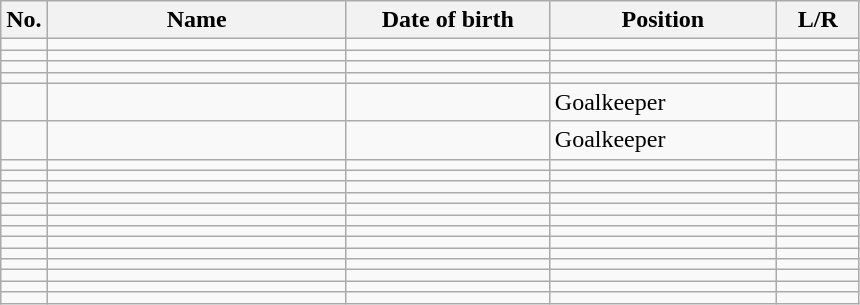<table class="wikitable sortable" style=font-size:100%; text-align:center;>
<tr>
<th>No.</th>
<th style=width:12em>Name</th>
<th style=width:8em>Date of birth</th>
<th style=width:9em>Position</th>
<th style=width:3em>L/R</th>
</tr>
<tr>
<td></td>
<td align=left></td>
<td align=right></td>
<td></td>
<td></td>
</tr>
<tr>
<td></td>
<td align=left></td>
<td align=right></td>
<td></td>
<td></td>
</tr>
<tr>
<td></td>
<td align=left></td>
<td align=right></td>
<td></td>
<td></td>
</tr>
<tr>
<td></td>
<td align=left></td>
<td align=right></td>
<td></td>
<td></td>
</tr>
<tr>
<td></td>
<td align=left></td>
<td align=right></td>
<td>Goalkeeper</td>
<td></td>
</tr>
<tr>
<td></td>
<td align=left></td>
<td align=right></td>
<td>Goalkeeper</td>
<td></td>
</tr>
<tr>
<td></td>
<td align=left></td>
<td align=right></td>
<td></td>
<td></td>
</tr>
<tr>
<td></td>
<td align=left></td>
<td align=right></td>
<td></td>
<td></td>
</tr>
<tr>
<td></td>
<td align=left></td>
<td align=right></td>
<td></td>
<td></td>
</tr>
<tr>
<td></td>
<td align=left></td>
<td align=right></td>
<td></td>
<td></td>
</tr>
<tr>
<td></td>
<td align=left></td>
<td align=right></td>
<td></td>
<td></td>
</tr>
<tr>
<td></td>
<td align=left></td>
<td align=right></td>
<td></td>
<td></td>
</tr>
<tr>
<td></td>
<td align=left></td>
<td align=right></td>
<td></td>
<td></td>
</tr>
<tr>
<td></td>
<td align=left></td>
<td align=right></td>
<td></td>
<td></td>
</tr>
<tr>
<td></td>
<td align=left></td>
<td align=right></td>
<td></td>
<td></td>
</tr>
<tr>
<td></td>
<td align=left></td>
<td align=right></td>
<td></td>
<td></td>
</tr>
<tr>
<td></td>
<td align=left></td>
<td align=right></td>
<td></td>
<td></td>
</tr>
<tr>
<td></td>
<td align=left></td>
<td align=right></td>
<td></td>
<td></td>
</tr>
<tr>
<td></td>
<td align=left></td>
<td align=right></td>
<td></td>
<td></td>
</tr>
</table>
